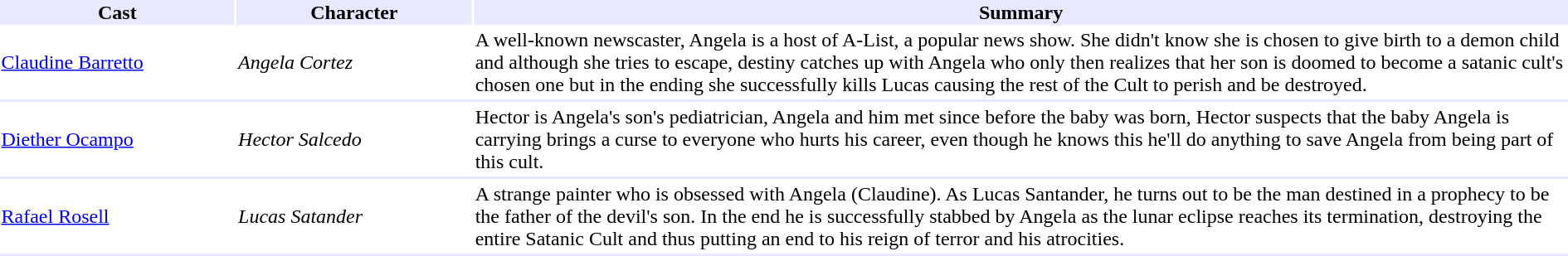<table border="0" align="center" width="100%">
<tr bgcolor="#e6e9ff" align="center">
<th width="15%">Cast</th>
<th width="15%">Character</th>
<th width="15">Summary</th>
</tr>
<tr>
<td><a href='#'>Claudine Barretto</a></td>
<td><em> Angela Cortez</em></td>
<td>A well-known newscaster, Angela is a host of A-List, a popular news show. She didn't know she is chosen to give birth to a demon child and although she tries to escape, destiny catches up with Angela who only then realizes that her son is doomed to become a satanic cult's chosen one but in the ending she successfully kills Lucas causing the rest of the Cult to perish and be destroyed.</td>
</tr>
<tr>
<td colspan="3" style="background: #e6e9ff;"></td>
</tr>
<tr>
<td><a href='#'>Diether Ocampo</a></td>
<td><em> Hector Salcedo</em></td>
<td>Hector is Angela's son's pediatrician, Angela and him met since before the baby was born, Hector suspects that the baby Angela is carrying brings a curse to everyone who hurts his career, even though he knows this he'll do anything to save Angela from being part of this cult.</td>
</tr>
<tr>
<td colspan="3" style="background: #e6e9ff;"></td>
</tr>
<tr>
<td><a href='#'>Rafael Rosell</a></td>
<td><em>Lucas Satander</em></td>
<td>A strange painter who is obsessed with Angela (Claudine). As Lucas Santander, he turns out to be the man destined in a prophecy to be the father of the devil's son. In the end he is successfully stabbed by Angela as the lunar eclipse reaches its termination, destroying the entire Satanic Cult and thus putting an end to his reign of terror and his atrocities.</td>
</tr>
<tr>
<td colspan="3" style="background: #e6e9ff;"></td>
</tr>
<tr>
</tr>
</table>
